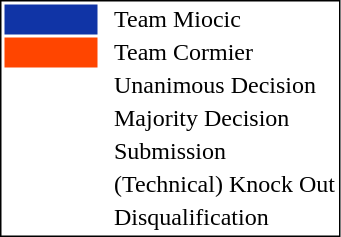<table style="border:1px solid black;" align=left>
<tr>
<td style="background:#1034A6; width:40px;"></td>
<td> </td>
<td>Team Miocic</td>
</tr>
<tr>
<td style="background:#FF4500; width:40px;"></td>
<td> </td>
<td>Team Cormier</td>
</tr>
<tr>
<td style="width:60px;"></td>
<td> </td>
<td>Unanimous Decision</td>
</tr>
<tr>
<td style="width:60px;"></td>
<td> </td>
<td>Majority Decision</td>
</tr>
<tr>
<td style="width:60px;"></td>
<td> </td>
<td>Submission</td>
</tr>
<tr>
<td style="width:60px;"></td>
<td> </td>
<td>(Technical) Knock Out</td>
</tr>
<tr>
<td style="width:60px;"></td>
<td> </td>
<td>Disqualification</td>
</tr>
</table>
